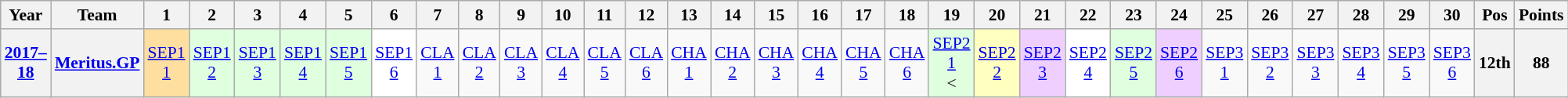<table class="wikitable" style="text-align:center; font-size:90%">
<tr>
<th>Year</th>
<th>Team</th>
<th>1</th>
<th>2</th>
<th>3</th>
<th>4</th>
<th>5</th>
<th>6</th>
<th>7</th>
<th>8</th>
<th>9</th>
<th>10</th>
<th>11</th>
<th>12</th>
<th>13</th>
<th>14</th>
<th>15</th>
<th>16</th>
<th>17</th>
<th>18</th>
<th>19</th>
<th>20</th>
<th>21</th>
<th>22</th>
<th>23</th>
<th>24</th>
<th>25</th>
<th>26</th>
<th>27</th>
<th>28</th>
<th>29</th>
<th>30</th>
<th>Pos</th>
<th>Points</th>
</tr>
<tr>
<th><a href='#'>2017–18</a></th>
<th><a href='#'>Meritus.GP</a></th>
<td style="background:#FFDF9F;"><a href='#'>SEP1<br>1</a><br></td>
<td style="background:#DFFFDF;"><a href='#'>SEP1<br>2</a><br></td>
<td style="background:#DFFFDF;"><a href='#'>SEP1<br>3</a><br></td>
<td style="background:#DFFFDF;"><a href='#'>SEP1<br>4</a><br></td>
<td style="background:#DFFFDF;"><a href='#'>SEP1<br>5</a><br></td>
<td style="background:#FFFFFF;"><a href='#'>SEP1<br>6</a><br></td>
<td style="background:#;"><a href='#'>CLA<br>1</a></td>
<td style="background:#;"><a href='#'>CLA<br>2</a></td>
<td style="background:#;"><a href='#'>CLA<br>3</a></td>
<td style="background:#;"><a href='#'>CLA<br>4</a></td>
<td style="background:#;"><a href='#'>CLA<br>5</a></td>
<td style="background:#;"><a href='#'>CLA<br>6</a></td>
<td style="background:#;"><a href='#'>CHA<br>1</a></td>
<td style="background:#;"><a href='#'>CHA<br>2</a></td>
<td style="background:#;"><a href='#'>CHA<br>3</a></td>
<td style="background:#;"><a href='#'>CHA<br>4</a></td>
<td style="background:#;"><a href='#'>CHA<br>5</a></td>
<td style="background:#;"><a href='#'>CHA<br>6</a></td>
<td style="background:#DFFFDF;"><a href='#'>SEP2<br>1</a><br><</td>
<td style="background:#FFFFBF;"><a href='#'>SEP2<br>2</a><br></td>
<td style="background:#EFCFFF;"><a href='#'>SEP2<br>3</a><br></td>
<td style="background:#FFFFFF;"><a href='#'>SEP2<br>4</a><br></td>
<td style="background:#DFFFDF;"><a href='#'>SEP2<br>5</a><br></td>
<td style="background:#EFCFFF;"><a href='#'>SEP2<br>6</a><br></td>
<td style="background:#;"><a href='#'>SEP3<br>1</a></td>
<td style="background:#;"><a href='#'>SEP3<br>2</a></td>
<td style="background:#;"><a href='#'>SEP3<br>3</a></td>
<td style="background:#;"><a href='#'>SEP3<br>4</a></td>
<td style="background:#;"><a href='#'>SEP3<br>5</a></td>
<td style="background:#;"><a href='#'>SEP3<br>6</a></td>
<th>12th</th>
<th>88</th>
</tr>
</table>
